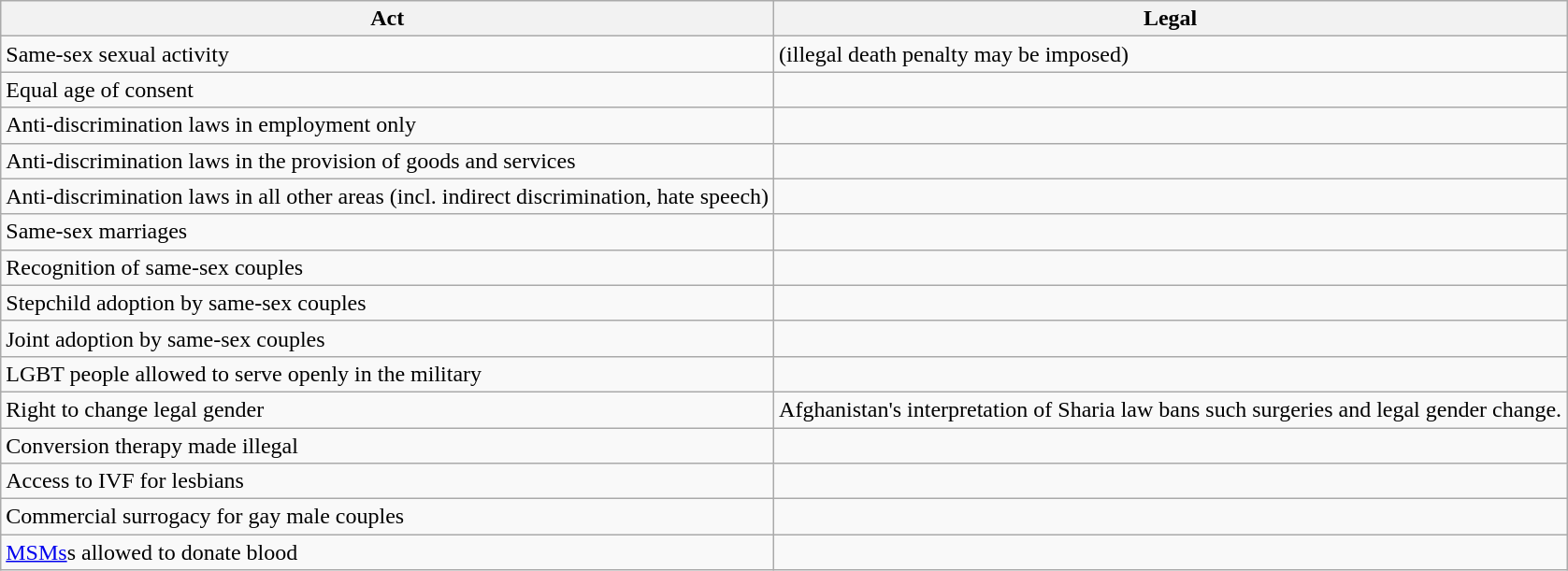<table class="wikitable">
<tr>
<th>Act</th>
<th>Legal</th>
</tr>
<tr>
<td>Same-sex sexual activity</td>
<td> (illegal death penalty may be imposed)</td>
</tr>
<tr>
<td>Equal age of consent</td>
<td></td>
</tr>
<tr>
<td>Anti-discrimination laws in employment only</td>
<td></td>
</tr>
<tr>
<td>Anti-discrimination laws in the provision of goods and services</td>
<td></td>
</tr>
<tr>
<td>Anti-discrimination laws in all other areas (incl. indirect discrimination, hate speech)</td>
<td></td>
</tr>
<tr>
<td>Same-sex marriages</td>
<td></td>
</tr>
<tr>
<td>Recognition of same-sex couples</td>
<td></td>
</tr>
<tr>
<td>Stepchild adoption by same-sex couples</td>
<td></td>
</tr>
<tr>
<td>Joint adoption by same-sex couples</td>
<td></td>
</tr>
<tr>
<td>LGBT people allowed to serve openly in the military</td>
<td></td>
</tr>
<tr>
<td>Right to change legal gender</td>
<td> Afghanistan's interpretation of Sharia law bans such surgeries and legal gender change.</td>
</tr>
<tr>
<td>Conversion therapy made illegal</td>
<td></td>
</tr>
<tr>
<td>Access to IVF for lesbians</td>
<td></td>
</tr>
<tr>
<td>Commercial surrogacy for gay male couples</td>
<td></td>
</tr>
<tr>
<td><a href='#'>MSMs</a>s allowed to donate blood</td>
<td></td>
</tr>
</table>
